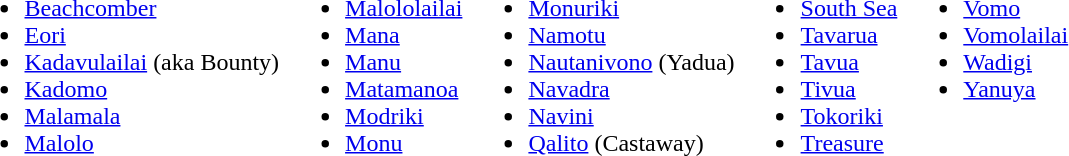<table>
<tr valign="top">
<td><br><ul><li><a href='#'>Beachcomber</a></li><li><a href='#'>Eori</a></li><li><a href='#'>Kadavulailai</a> (aka Bounty)</li><li><a href='#'>Kadomo</a></li><li><a href='#'>Malamala</a></li><li><a href='#'>Malolo</a></li></ul></td>
<td><br><ul><li><a href='#'>Malololailai</a></li><li><a href='#'>Mana</a></li><li><a href='#'>Manu</a></li><li><a href='#'>Matamanoa</a></li><li><a href='#'>Modriki</a></li><li><a href='#'>Monu</a></li></ul></td>
<td><br><ul><li><a href='#'>Monuriki</a></li><li><a href='#'>Namotu</a></li><li><a href='#'>Nautanivono</a> (Yadua)</li><li><a href='#'>Navadra</a></li><li><a href='#'>Navini</a></li><li><a href='#'>Qalito</a> (Castaway)</li></ul></td>
<td><br><ul><li><a href='#'>South Sea</a></li><li><a href='#'>Tavarua</a></li><li><a href='#'>Tavua</a></li><li><a href='#'>Tivua</a></li><li><a href='#'>Tokoriki</a></li><li><a href='#'>Treasure</a></li></ul></td>
<td><br><ul><li><a href='#'>Vomo</a></li><li><a href='#'>Vomolailai</a></li><li><a href='#'>Wadigi</a></li><li><a href='#'>Yanuya</a></li></ul></td>
</tr>
</table>
